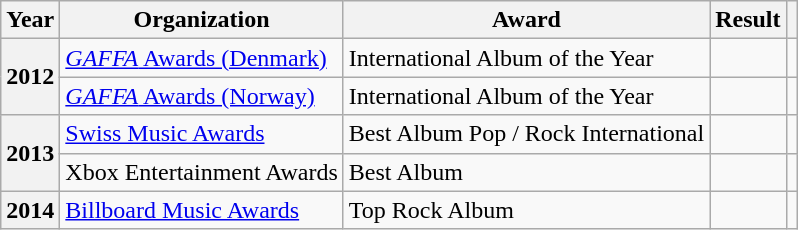<table class="wikitable plainrowheaders">
<tr>
<th>Year</th>
<th>Organization</th>
<th>Award</th>
<th>Result</th>
<th></th>
</tr>
<tr>
<th rowspan="2" scope="row">2012</th>
<td><a href='#'><em>GAFFA</em> Awards (Denmark)</a></td>
<td>International Album of the Year</td>
<td></td>
<td></td>
</tr>
<tr>
<td><a href='#'><em>GAFFA</em> Awards (Norway)</a></td>
<td>International Album of the Year</td>
<td></td>
<td></td>
</tr>
<tr>
<th rowspan="2" scope="row">2013</th>
<td><a href='#'>Swiss Music Awards</a></td>
<td>Best Album Pop / Rock International</td>
<td></td>
<td></td>
</tr>
<tr>
<td>Xbox Entertainment Awards</td>
<td>Best Album</td>
<td></td>
<td></td>
</tr>
<tr>
<th scope="row">2014</th>
<td><a href='#'>Billboard Music Awards</a></td>
<td>Top Rock Album</td>
<td></td>
<td></td>
</tr>
</table>
